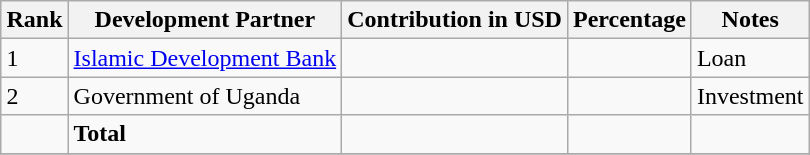<table class="wikitable sortable" style="margin: 0.5em auto">
<tr>
<th>Rank</th>
<th>Development Partner</th>
<th>Contribution in USD</th>
<th>Percentage</th>
<th>Notes</th>
</tr>
<tr>
<td>1</td>
<td><a href='#'>Islamic Development Bank</a></td>
<td></td>
<td></td>
<td>Loan</td>
</tr>
<tr>
<td>2</td>
<td>Government of Uganda</td>
<td></td>
<td></td>
<td>Investment</td>
</tr>
<tr>
<td></td>
<td><strong>Total</strong></td>
<td></td>
<td></td>
<td></td>
</tr>
<tr>
</tr>
</table>
